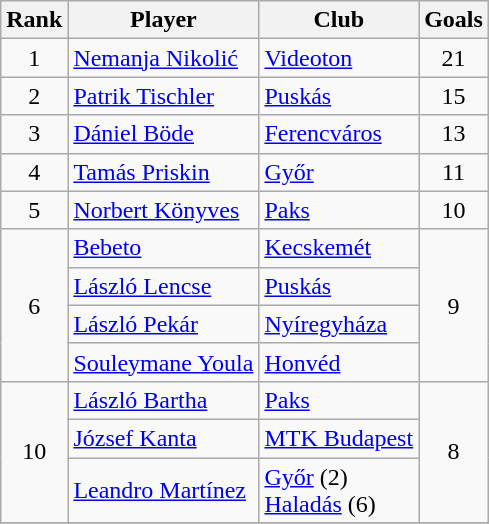<table class="wikitable" style="text-align:center">
<tr>
<th>Rank</th>
<th>Player</th>
<th>Club</th>
<th>Goals</th>
</tr>
<tr>
<td>1</td>
<td align="left"> <a href='#'>Nemanja Nikolić</a></td>
<td align="left"><a href='#'>Videoton</a></td>
<td>21</td>
</tr>
<tr>
<td>2</td>
<td align="left"> <a href='#'>Patrik Tischler</a></td>
<td align="left"><a href='#'>Puskás</a></td>
<td>15</td>
</tr>
<tr>
<td>3</td>
<td align="left"> <a href='#'>Dániel Böde</a></td>
<td align="left"><a href='#'>Ferencváros</a></td>
<td>13</td>
</tr>
<tr>
<td>4</td>
<td align="left"> <a href='#'>Tamás Priskin</a></td>
<td align="left"><a href='#'>Győr</a></td>
<td>11</td>
</tr>
<tr>
<td>5</td>
<td align="left"> <a href='#'>Norbert Könyves</a></td>
<td align="left"><a href='#'>Paks</a></td>
<td>10</td>
</tr>
<tr>
<td rowspan="4">6</td>
<td align="left"> <a href='#'>Bebeto</a></td>
<td align="left"><a href='#'>Kecskemét</a></td>
<td rowspan="4">9</td>
</tr>
<tr>
<td align="left"> <a href='#'>László Lencse</a></td>
<td align="left"><a href='#'>Puskás</a></td>
</tr>
<tr>
<td align="left"> <a href='#'>László Pekár</a></td>
<td align="left"><a href='#'>Nyíregyháza</a></td>
</tr>
<tr>
<td align="left"> <a href='#'>Souleymane Youla</a></td>
<td align="left"><a href='#'>Honvéd</a></td>
</tr>
<tr>
<td rowspan="3">10</td>
<td align="left"> <a href='#'>László Bartha</a></td>
<td align="left"><a href='#'>Paks</a></td>
<td rowspan="3">8</td>
</tr>
<tr>
<td align="left"> <a href='#'>József Kanta</a></td>
<td align="left"><a href='#'>MTK Budapest</a></td>
</tr>
<tr>
<td align="left"> <a href='#'>Leandro Martínez</a></td>
<td align="left"><a href='#'>Győr</a> (2) <br> <a href='#'>Haladás</a> (6)</td>
</tr>
<tr>
</tr>
</table>
